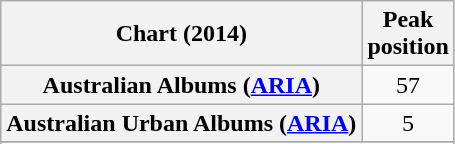<table class="wikitable sortable plainrowheaders" style="text-align:center">
<tr>
<th scope="col">Chart (2014)</th>
<th scope="col">Peak<br>position</th>
</tr>
<tr>
<th scope="row">Australian Albums (<a href='#'>ARIA</a>)</th>
<td>57</td>
</tr>
<tr>
<th scope="row">Australian Urban Albums (<a href='#'>ARIA</a>)</th>
<td>5</td>
</tr>
<tr>
</tr>
<tr>
</tr>
<tr>
</tr>
<tr>
</tr>
<tr>
</tr>
</table>
